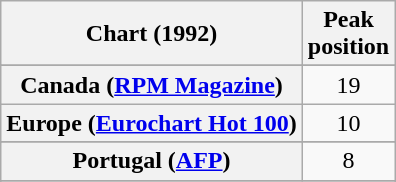<table class="wikitable sortable plainrowheaders" style="text-align:center">
<tr>
<th scope="col">Chart (1992)</th>
<th scope="col">Peak<br>position</th>
</tr>
<tr>
</tr>
<tr>
</tr>
<tr>
</tr>
<tr>
<th scope="row">Canada (<a href='#'>RPM Magazine</a>)</th>
<td>19</td>
</tr>
<tr>
<th scope="row">Europe (<a href='#'>Eurochart Hot 100</a>)</th>
<td>10</td>
</tr>
<tr>
</tr>
<tr>
</tr>
<tr>
</tr>
<tr>
</tr>
<tr>
</tr>
<tr>
</tr>
<tr>
<th scope="row">Portugal (<a href='#'>AFP</a>)</th>
<td>8</td>
</tr>
<tr>
</tr>
<tr>
</tr>
<tr>
</tr>
</table>
